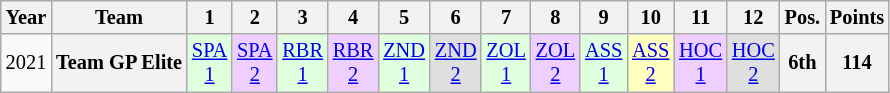<table class="wikitable" border="1" style="text-align:center; font-size:85%;">
<tr>
<th>Year</th>
<th>Team</th>
<th>1</th>
<th>2</th>
<th>3</th>
<th>4</th>
<th>5</th>
<th>6</th>
<th>7</th>
<th>8</th>
<th>9</th>
<th>10</th>
<th>11</th>
<th>12</th>
<th>Pos.</th>
<th>Points</th>
</tr>
<tr>
<td>2021</td>
<th nowrap>Team GP Elite</th>
<td style="background:#DFFFDF;"><a href='#'>SPA<br>1</a><br></td>
<td style="background:#EFCFFF;"><a href='#'>SPA<br>2</a><br></td>
<td style="background:#DFFFDF;"><a href='#'>RBR<br>1</a><br></td>
<td style="background:#EFCFFF;"><a href='#'>RBR<br>2</a><br></td>
<td style="background:#DFFFDF;"><a href='#'>ZND<br>1</a><br></td>
<td style="background:#DFDFDF;"><a href='#'>ZND<br>2</a><br></td>
<td style="background:#DFFFDF;"><a href='#'>ZOL<br>1</a><br></td>
<td style="background:#EFCFFF;"><a href='#'>ZOL<br>2</a><br></td>
<td style="background:#DFFFDF;"><a href='#'>ASS<br>1</a><br></td>
<td style="background:#FFFFBF;"><a href='#'>ASS<br>2</a><br></td>
<td style="background:#EFCFFF;"><a href='#'>HOC<br>1</a><br></td>
<td style="background:#DFDFDF;"><a href='#'>HOC<br>2</a><br></td>
<th>6th</th>
<th>114</th>
</tr>
</table>
